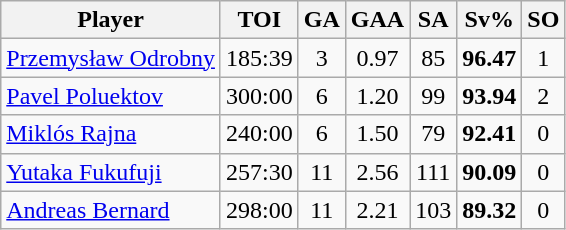<table class="wikitable sortable" style="text-align:center;">
<tr>
<th>Player</th>
<th>TOI</th>
<th>GA</th>
<th>GAA</th>
<th>SA</th>
<th>Sv%</th>
<th>SO</th>
</tr>
<tr>
<td style="text-align:left;"> <a href='#'>Przemysław Odrobny</a></td>
<td>185:39</td>
<td>3</td>
<td>0.97</td>
<td>85</td>
<td><strong>96.47</strong></td>
<td>1</td>
</tr>
<tr>
<td style="text-align:left;"> <a href='#'>Pavel Poluektov</a></td>
<td>300:00</td>
<td>6</td>
<td>1.20</td>
<td>99</td>
<td><strong>93.94</strong></td>
<td>2</td>
</tr>
<tr>
<td style="text-align:left;"> <a href='#'>Miklós Rajna</a></td>
<td>240:00</td>
<td>6</td>
<td>1.50</td>
<td>79</td>
<td><strong>92.41</strong></td>
<td>0</td>
</tr>
<tr>
<td style="text-align:left;"> <a href='#'>Yutaka Fukufuji</a></td>
<td>257:30</td>
<td>11</td>
<td>2.56</td>
<td>111</td>
<td><strong>90.09</strong></td>
<td>0</td>
</tr>
<tr>
<td style="text-align:left;"> <a href='#'>Andreas Bernard</a></td>
<td>298:00</td>
<td>11</td>
<td>2.21</td>
<td>103</td>
<td><strong>89.32</strong></td>
<td>0</td>
</tr>
</table>
